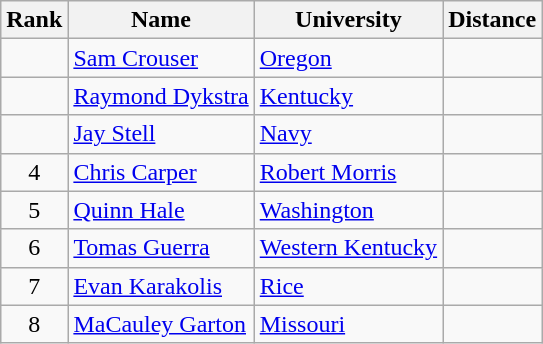<table class="wikitable sortable" style="text-align:center">
<tr>
<th>Rank</th>
<th>Name</th>
<th>University</th>
<th>Distance</th>
</tr>
<tr>
<td></td>
<td align=left><a href='#'>Sam Crouser</a></td>
<td align=left><a href='#'>Oregon</a></td>
<td></td>
</tr>
<tr>
<td></td>
<td align=left><a href='#'>Raymond Dykstra</a> </td>
<td align="left"><a href='#'>Kentucky</a></td>
<td></td>
</tr>
<tr>
<td></td>
<td align=left><a href='#'>Jay Stell</a></td>
<td align="left"><a href='#'>Navy</a></td>
<td></td>
</tr>
<tr>
<td>4</td>
<td align=left><a href='#'>Chris Carper</a></td>
<td align="left"><a href='#'>Robert Morris</a></td>
<td></td>
</tr>
<tr>
<td>5</td>
<td align=left><a href='#'>Quinn Hale</a></td>
<td align="left"><a href='#'>Washington</a></td>
<td></td>
</tr>
<tr>
<td>6</td>
<td align=left><a href='#'>Tomas Guerra</a> </td>
<td align="left"><a href='#'>Western Kentucky</a></td>
<td></td>
</tr>
<tr>
<td>7</td>
<td align=left><a href='#'>Evan Karakolis</a> </td>
<td align=left><a href='#'>Rice</a></td>
<td></td>
</tr>
<tr>
<td>8</td>
<td align=left><a href='#'>MaCauley Garton</a></td>
<td align="left"><a href='#'>Missouri</a></td>
<td></td>
</tr>
</table>
